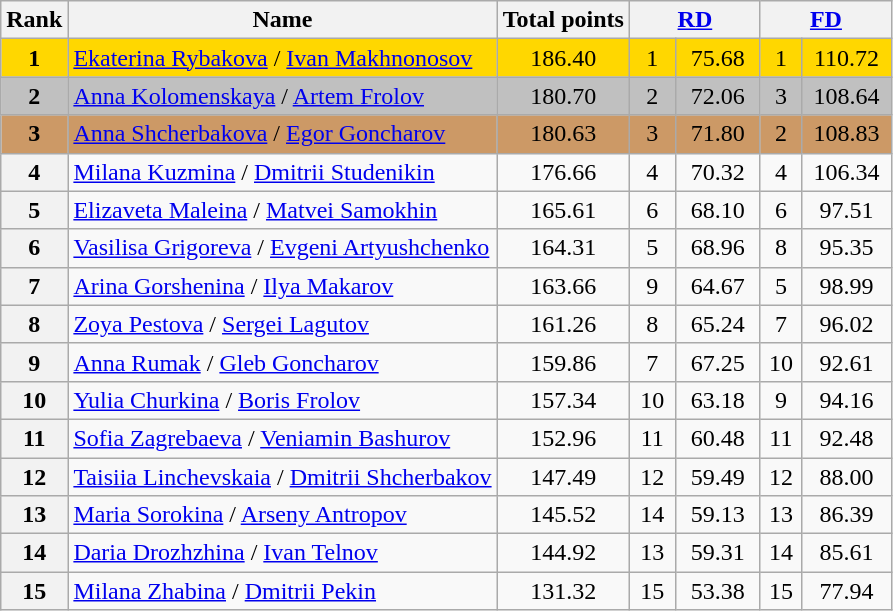<table class="wikitable sortable">
<tr>
<th>Rank</th>
<th>Name</th>
<th>Total points</th>
<th colspan="2" width="80px"><a href='#'>RD</a></th>
<th colspan="2" width="80px"><a href='#'>FD</a></th>
</tr>
<tr bgcolor="gold">
<td align="center"><strong>1</strong></td>
<td><a href='#'>Ekaterina Rybakova</a> / <a href='#'>Ivan Makhnonosov</a></td>
<td align="center">186.40</td>
<td align="center">1</td>
<td align="center">75.68</td>
<td align="center">1</td>
<td align="center">110.72</td>
</tr>
<tr bgcolor="silver">
<td align="center"><strong>2</strong></td>
<td><a href='#'>Anna Kolomenskaya</a> / <a href='#'>Artem Frolov</a></td>
<td align="center">180.70</td>
<td align="center">2</td>
<td align="center">72.06</td>
<td align="center">3</td>
<td align="center">108.64</td>
</tr>
<tr bgcolor="cc9966">
<td align="center"><strong>3</strong></td>
<td><a href='#'>Anna Shcherbakova</a> / <a href='#'>Egor Goncharov</a></td>
<td align="center">180.63</td>
<td align="center">3</td>
<td align="center">71.80</td>
<td align="center">2</td>
<td align="center">108.83</td>
</tr>
<tr>
<th>4</th>
<td><a href='#'>Milana Kuzmina</a> / <a href='#'>Dmitrii Studenikin</a></td>
<td align="center">176.66</td>
<td align="center">4</td>
<td align="center">70.32</td>
<td align="center">4</td>
<td align="center">106.34</td>
</tr>
<tr>
<th>5</th>
<td><a href='#'>Elizaveta Maleina</a> / <a href='#'>Matvei Samokhin</a></td>
<td align="center">165.61</td>
<td align="center">6</td>
<td align="center">68.10</td>
<td align="center">6</td>
<td align="center">97.51</td>
</tr>
<tr>
<th>6</th>
<td><a href='#'>Vasilisa Grigoreva</a> / <a href='#'>Evgeni Artyushchenko</a></td>
<td align="center">164.31</td>
<td align="center">5</td>
<td align="center">68.96</td>
<td align="center">8</td>
<td align="center">95.35</td>
</tr>
<tr>
<th>7</th>
<td><a href='#'>Arina Gorshenina</a> / <a href='#'>Ilya Makarov</a></td>
<td align="center">163.66</td>
<td align="center">9</td>
<td align="center">64.67</td>
<td align="center">5</td>
<td align="center">98.99</td>
</tr>
<tr>
<th>8</th>
<td><a href='#'>Zoya Pestova</a> / <a href='#'>Sergei Lagutov</a></td>
<td align="center">161.26</td>
<td align="center">8</td>
<td align="center">65.24</td>
<td align="center">7</td>
<td align="center">96.02</td>
</tr>
<tr>
<th>9</th>
<td><a href='#'>Anna Rumak</a> / <a href='#'>Gleb Goncharov</a></td>
<td align="center">159.86</td>
<td align="center">7</td>
<td align="center">67.25</td>
<td align="center">10</td>
<td align="center">92.61</td>
</tr>
<tr>
<th>10</th>
<td><a href='#'>Yulia Churkina</a> / <a href='#'>Boris Frolov</a></td>
<td align="center">157.34</td>
<td align="center">10</td>
<td align="center">63.18</td>
<td align="center">9</td>
<td align="center">94.16</td>
</tr>
<tr>
<th>11</th>
<td><a href='#'>Sofia Zagrebaeva</a> / <a href='#'>Veniamin Bashurov</a></td>
<td align="center">152.96</td>
<td align="center">11</td>
<td align="center">60.48</td>
<td align="center">11</td>
<td align="center">92.48</td>
</tr>
<tr>
<th>12</th>
<td><a href='#'>Taisiia Linchevskaia</a> / <a href='#'>Dmitrii Shcherbakov</a></td>
<td align="center">147.49</td>
<td align="center">12</td>
<td align="center">59.49</td>
<td align="center">12</td>
<td align="center">88.00</td>
</tr>
<tr>
<th>13</th>
<td><a href='#'>Maria Sorokina</a> / <a href='#'>Arseny Antropov</a></td>
<td align="center">145.52</td>
<td align="center">14</td>
<td align="center">59.13</td>
<td align="center">13</td>
<td align="center">86.39</td>
</tr>
<tr>
<th>14</th>
<td><a href='#'>Daria Drozhzhina</a> / <a href='#'>Ivan Telnov</a></td>
<td align="center">144.92</td>
<td align="center">13</td>
<td align="center">59.31</td>
<td align="center">14</td>
<td align="center">85.61</td>
</tr>
<tr>
<th>15</th>
<td><a href='#'>Milana Zhabina</a> / <a href='#'>Dmitrii Pekin</a></td>
<td align="center">131.32</td>
<td align="center">15</td>
<td align="center">53.38</td>
<td align="center">15</td>
<td align="center">77.94</td>
</tr>
</table>
